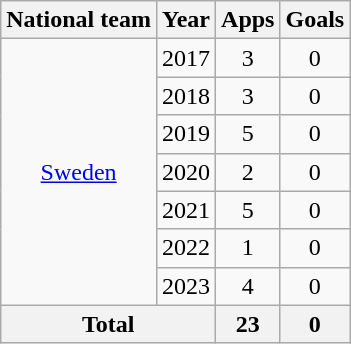<table class="wikitable" style="text-align: center;">
<tr>
<th>National team</th>
<th>Year</th>
<th>Apps</th>
<th>Goals</th>
</tr>
<tr>
<td rowspan="7"><a href='#'>Sweden</a></td>
<td>2017</td>
<td>3</td>
<td>0</td>
</tr>
<tr>
<td>2018</td>
<td>3</td>
<td>0</td>
</tr>
<tr>
<td>2019</td>
<td>5</td>
<td>0</td>
</tr>
<tr>
<td>2020</td>
<td>2</td>
<td>0</td>
</tr>
<tr>
<td>2021</td>
<td>5</td>
<td>0</td>
</tr>
<tr>
<td>2022</td>
<td>1</td>
<td>0</td>
</tr>
<tr>
<td>2023</td>
<td>4</td>
<td>0</td>
</tr>
<tr>
<th colspan="2">Total</th>
<th>23</th>
<th>0</th>
</tr>
</table>
